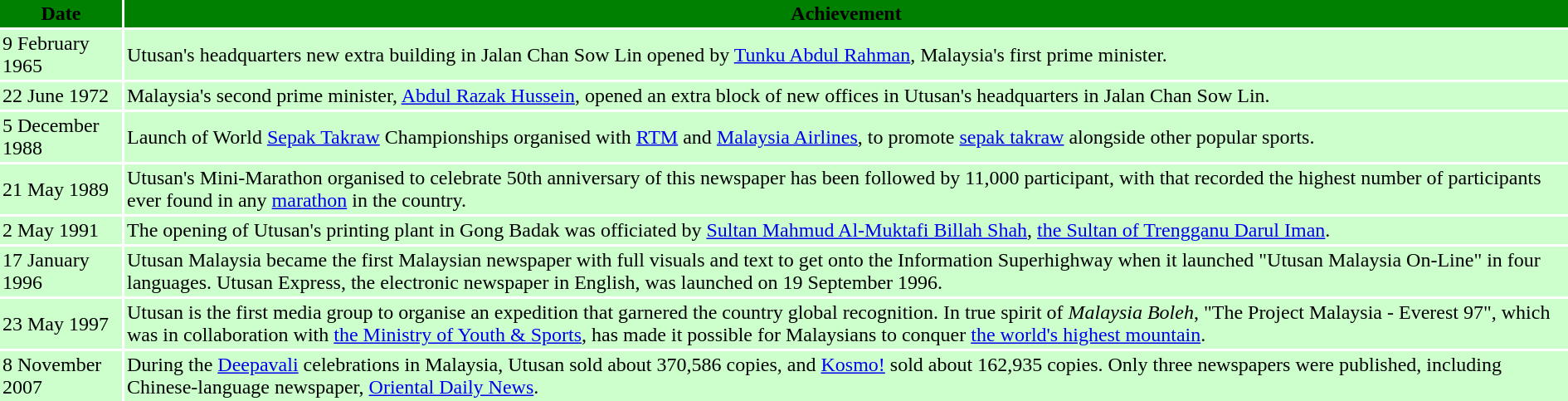<table cellpadding=2 cellspacing=2>
<tr bgcolor=green>
<th>Date</th>
<th>Achievement</th>
</tr>
<tr bgcolor=#CCFFCC>
<td>9 February 1965</td>
<td>Utusan's headquarters new extra building in Jalan Chan Sow Lin opened by <a href='#'>Tunku Abdul Rahman</a>, Malaysia's first prime minister.</td>
</tr>
<tr bgcolor=#CCFFCC>
<td>22 June 1972</td>
<td>Malaysia's second prime minister, <a href='#'>Abdul Razak Hussein</a>, opened an extra block of new offices in Utusan's headquarters in Jalan Chan Sow Lin.</td>
</tr>
<tr bgcolor=#CCFFCC>
<td>5 December 1988</td>
<td>Launch of World <a href='#'>Sepak Takraw</a> Championships organised with <a href='#'>RTM</a> and <a href='#'>Malaysia Airlines</a>, to promote <a href='#'>sepak takraw</a> alongside other popular sports.</td>
</tr>
<tr bgcolor=#CCFFCC>
<td>21 May 1989</td>
<td>Utusan's Mini-Marathon organised to celebrate 50th anniversary of this newspaper has been followed by 11,000 participant, with that recorded the highest number of participants ever found in any <a href='#'>marathon</a> in the country.</td>
</tr>
<tr bgcolor=#CCFFCC>
<td>2 May 1991</td>
<td>The opening of Utusan's printing plant in Gong Badak was officiated by <a href='#'>Sultan Mahmud Al-Muktafi Billah Shah</a>, <a href='#'>the Sultan of Trengganu Darul Iman</a>.</td>
</tr>
<tr bgcolor=#CCFFCC>
<td>17 January 1996</td>
<td>Utusan Malaysia became the first Malaysian newspaper with full visuals and text to get onto the Information Superhighway when it launched "Utusan Malaysia On-Line" in four languages. Utusan Express, the electronic newspaper in English, was launched on 19 September 1996.</td>
</tr>
<tr bgcolor=#CCFFCC>
<td>23 May 1997</td>
<td>Utusan is the first media group to organise an expedition that garnered the country global recognition. In true spirit of <em>Malaysia Boleh</em>, "The Project Malaysia - Everest 97", which was in collaboration with <a href='#'>the Ministry of Youth & Sports</a>, has made it possible for Malaysians to conquer <a href='#'>the world's highest mountain</a>.</td>
</tr>
<tr bgcolor=#CCFFCC>
<td>8 November 2007</td>
<td>During the <a href='#'>Deepavali</a> celebrations in Malaysia, Utusan sold about 370,586 copies, and <a href='#'>Kosmo!</a> sold about 162,935 copies. Only three newspapers were published, including Chinese-language newspaper, <a href='#'>Oriental Daily News</a>.</td>
</tr>
</table>
